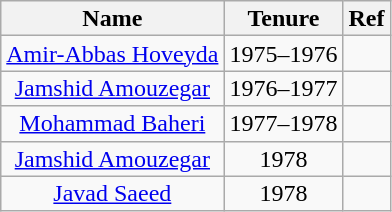<table class="wikitable" style="text-align:center; font-size:100%; line-height:16px;">
<tr>
<th>Name</th>
<th>Tenure</th>
<th>Ref</th>
</tr>
<tr>
<td><a href='#'>Amir-Abbas Hoveyda</a></td>
<td>1975–1976</td>
<td></td>
</tr>
<tr>
<td><a href='#'>Jamshid Amouzegar</a></td>
<td>1976–1977</td>
<td></td>
</tr>
<tr>
<td><a href='#'>Mohammad Baheri</a></td>
<td>1977–1978</td>
<td></td>
</tr>
<tr>
<td><a href='#'>Jamshid Amouzegar</a></td>
<td>1978</td>
<td></td>
</tr>
<tr>
<td><a href='#'>Javad Saeed</a></td>
<td>1978</td>
<td></td>
</tr>
</table>
